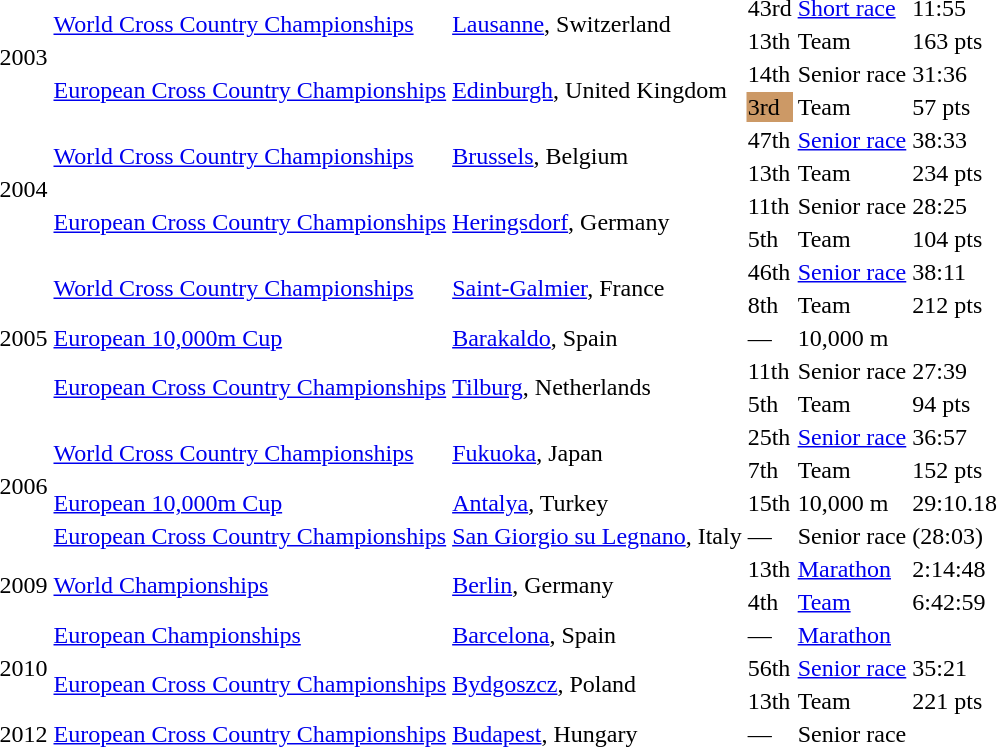<table>
<tr>
<td rowspan=4>2003</td>
<td rowspan=2><a href='#'>World Cross Country Championships</a></td>
<td rowspan=2><a href='#'>Lausanne</a>, Switzerland</td>
<td>43rd</td>
<td><a href='#'>Short race</a></td>
<td>11:55</td>
</tr>
<tr>
<td>13th</td>
<td>Team</td>
<td>163 pts</td>
</tr>
<tr>
<td rowspan=2><a href='#'>European Cross Country Championships</a></td>
<td rowspan=2><a href='#'>Edinburgh</a>, United Kingdom</td>
<td>14th</td>
<td>Senior race</td>
<td>31:36</td>
</tr>
<tr>
<td bgcolor=cc9966>3rd</td>
<td>Team</td>
<td>57 pts</td>
</tr>
<tr>
<td rowspan=4>2004</td>
<td rowspan=2><a href='#'>World Cross Country Championships</a></td>
<td rowspan=2><a href='#'>Brussels</a>, Belgium</td>
<td>47th</td>
<td><a href='#'>Senior race</a></td>
<td>38:33</td>
</tr>
<tr>
<td>13th</td>
<td>Team</td>
<td>234 pts</td>
</tr>
<tr>
<td rowspan=2><a href='#'>European Cross Country Championships</a></td>
<td rowspan=2><a href='#'>Heringsdorf</a>, Germany</td>
<td>11th</td>
<td>Senior race</td>
<td>28:25</td>
</tr>
<tr>
<td>5th</td>
<td>Team</td>
<td>104 pts</td>
</tr>
<tr>
<td rowspan=5>2005</td>
<td rowspan=2><a href='#'>World Cross Country Championships</a></td>
<td rowspan=2><a href='#'>Saint-Galmier</a>, France</td>
<td>46th</td>
<td><a href='#'>Senior race</a></td>
<td>38:11</td>
</tr>
<tr>
<td>8th</td>
<td>Team</td>
<td>212 pts</td>
</tr>
<tr>
<td><a href='#'>European 10,000m Cup</a></td>
<td><a href='#'>Barakaldo</a>, Spain</td>
<td>—</td>
<td>10,000 m</td>
<td></td>
</tr>
<tr>
<td rowspan=2><a href='#'>European Cross Country Championships</a></td>
<td rowspan=2><a href='#'>Tilburg</a>, Netherlands</td>
<td>11th</td>
<td>Senior race</td>
<td>27:39</td>
</tr>
<tr>
<td>5th</td>
<td>Team</td>
<td>94 pts</td>
</tr>
<tr>
<td rowspan=4>2006</td>
<td rowspan=2><a href='#'>World Cross Country Championships</a></td>
<td rowspan=2><a href='#'>Fukuoka</a>, Japan</td>
<td>25th</td>
<td><a href='#'>Senior race</a></td>
<td>36:57</td>
</tr>
<tr>
<td>7th</td>
<td>Team</td>
<td>152 pts</td>
</tr>
<tr>
<td><a href='#'>European 10,000m Cup</a></td>
<td><a href='#'>Antalya</a>, Turkey</td>
<td>15th</td>
<td>10,000 m</td>
<td>29:10.18</td>
</tr>
<tr>
<td><a href='#'>European Cross Country Championships</a></td>
<td><a href='#'>San Giorgio su Legnano</a>, Italy</td>
<td>—</td>
<td>Senior race</td>
<td> (28:03)</td>
</tr>
<tr>
<td rowspan=2>2009</td>
<td rowspan=2><a href='#'>World Championships</a></td>
<td rowspan=2><a href='#'>Berlin</a>, Germany</td>
<td>13th</td>
<td><a href='#'>Marathon</a></td>
<td>2:14:48</td>
</tr>
<tr>
<td>4th</td>
<td><a href='#'>Team</a></td>
<td>6:42:59</td>
</tr>
<tr>
<td rowspan=3>2010</td>
<td><a href='#'>European Championships</a></td>
<td><a href='#'>Barcelona</a>, Spain</td>
<td>—</td>
<td><a href='#'>Marathon</a></td>
<td></td>
</tr>
<tr>
<td rowspan=2><a href='#'>European Cross Country Championships</a></td>
<td rowspan=2><a href='#'>Bydgoszcz</a>, Poland</td>
<td>56th</td>
<td><a href='#'>Senior race</a></td>
<td>35:21</td>
</tr>
<tr>
<td>13th</td>
<td>Team</td>
<td>221 pts</td>
</tr>
<tr>
<td>2012</td>
<td><a href='#'>European Cross Country Championships</a></td>
<td><a href='#'>Budapest</a>, Hungary</td>
<td>—</td>
<td>Senior race</td>
<td></td>
</tr>
</table>
